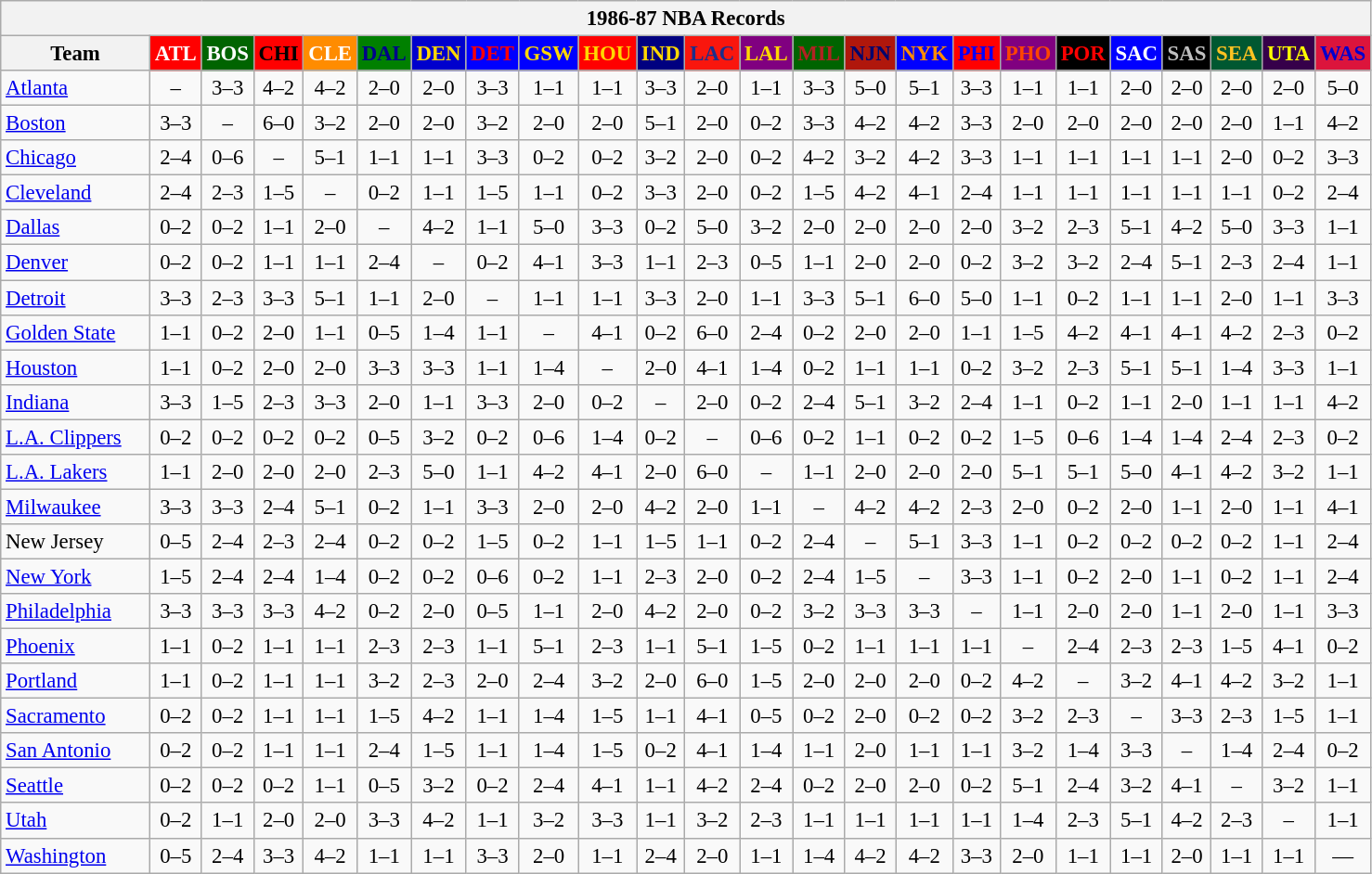<table class="wikitable" style="font-size:95%; text-align:center;">
<tr>
<th colspan=24>1986-87 NBA Records</th>
</tr>
<tr>
<th width=100>Team</th>
<th style="background:#FF0000;color:#FFFFFF;width=35">ATL</th>
<th style="background:#006400;color:#FFFFFF;width=35">BOS</th>
<th style="background:#FF0000;color:#000000;width=35">CHI</th>
<th style="background:#FF8C00;color:#FFFFFF;width=35">CLE</th>
<th style="background:#008000;color:#00008B;width=35">DAL</th>
<th style="background:#0000CD;color:#FFD700;width=35">DEN</th>
<th style="background:#0000FF;color:#FF0000;width=35">DET</th>
<th style="background:#0000FF;color:#FFD700;width=35">GSW</th>
<th style="background:#FF0000;color:#FFD700;width=35">HOU</th>
<th style="background:#000080;color:#FFD700;width=35">IND</th>
<th style="background:#F9160D;color:#1A2E8B;width=35">LAC</th>
<th style="background:#800080;color:#FFD700;width=35">LAL</th>
<th style="background:#006400;color:#B22222;width=35">MIL</th>
<th style="background:#B0170C;color:#00056D;width=35">NJN</th>
<th style="background:#0000FF;color:#FF8C00;width=35">NYK</th>
<th style="background:#FF0000;color:#0000FF;width=35">PHI</th>
<th style="background:#800080;color:#FF4500;width=35">PHO</th>
<th style="background:#000000;color:#FF0000;width=35">POR</th>
<th style="background:#0000FF;color:#FFFFFF;width=35">SAC</th>
<th style="background:#000000;color:#C0C0C0;width=35">SAS</th>
<th style="background:#005831;color:#FFC322;width=35">SEA</th>
<th style="background:#36004A;color:#FFFF00;width=35">UTA</th>
<th style="background:#DC143C;color:#0000CD;width=35">WAS</th>
</tr>
<tr>
<td style="text-align:left;"><a href='#'>Atlanta</a></td>
<td>–</td>
<td>3–3</td>
<td>4–2</td>
<td>4–2</td>
<td>2–0</td>
<td>2–0</td>
<td>3–3</td>
<td>1–1</td>
<td>1–1</td>
<td>3–3</td>
<td>2–0</td>
<td>1–1</td>
<td>3–3</td>
<td>5–0</td>
<td>5–1</td>
<td>3–3</td>
<td>1–1</td>
<td>1–1</td>
<td>2–0</td>
<td>2–0</td>
<td>2–0</td>
<td>2–0</td>
<td>5–0</td>
</tr>
<tr>
<td style="text-align:left;"><a href='#'>Boston</a></td>
<td>3–3</td>
<td>–</td>
<td>6–0</td>
<td>3–2</td>
<td>2–0</td>
<td>2–0</td>
<td>3–2</td>
<td>2–0</td>
<td>2–0</td>
<td>5–1</td>
<td>2–0</td>
<td>0–2</td>
<td>3–3</td>
<td>4–2</td>
<td>4–2</td>
<td>3–3</td>
<td>2–0</td>
<td>2–0</td>
<td>2–0</td>
<td>2–0</td>
<td>2–0</td>
<td>1–1</td>
<td>4–2</td>
</tr>
<tr>
<td style="text-align:left;"><a href='#'>Chicago</a></td>
<td>2–4</td>
<td>0–6</td>
<td>–</td>
<td>5–1</td>
<td>1–1</td>
<td>1–1</td>
<td>3–3</td>
<td>0–2</td>
<td>0–2</td>
<td>3–2</td>
<td>2–0</td>
<td>0–2</td>
<td>4–2</td>
<td>3–2</td>
<td>4–2</td>
<td>3–3</td>
<td>1–1</td>
<td>1–1</td>
<td>1–1</td>
<td>1–1</td>
<td>2–0</td>
<td>0–2</td>
<td>3–3</td>
</tr>
<tr>
<td style="text-align:left;"><a href='#'>Cleveland</a></td>
<td>2–4</td>
<td>2–3</td>
<td>1–5</td>
<td>–</td>
<td>0–2</td>
<td>1–1</td>
<td>1–5</td>
<td>1–1</td>
<td>0–2</td>
<td>3–3</td>
<td>2–0</td>
<td>0–2</td>
<td>1–5</td>
<td>4–2</td>
<td>4–1</td>
<td>2–4</td>
<td>1–1</td>
<td>1–1</td>
<td>1–1</td>
<td>1–1</td>
<td>1–1</td>
<td>0–2</td>
<td>2–4</td>
</tr>
<tr>
<td style="text-align:left;"><a href='#'>Dallas</a></td>
<td>0–2</td>
<td>0–2</td>
<td>1–1</td>
<td>2–0</td>
<td>–</td>
<td>4–2</td>
<td>1–1</td>
<td>5–0</td>
<td>3–3</td>
<td>0–2</td>
<td>5–0</td>
<td>3–2</td>
<td>2–0</td>
<td>2–0</td>
<td>2–0</td>
<td>2–0</td>
<td>3–2</td>
<td>2–3</td>
<td>5–1</td>
<td>4–2</td>
<td>5–0</td>
<td>3–3</td>
<td>1–1</td>
</tr>
<tr>
<td style="text-align:left;"><a href='#'>Denver</a></td>
<td>0–2</td>
<td>0–2</td>
<td>1–1</td>
<td>1–1</td>
<td>2–4</td>
<td>–</td>
<td>0–2</td>
<td>4–1</td>
<td>3–3</td>
<td>1–1</td>
<td>2–3</td>
<td>0–5</td>
<td>1–1</td>
<td>2–0</td>
<td>2–0</td>
<td>0–2</td>
<td>3–2</td>
<td>3–2</td>
<td>2–4</td>
<td>5–1</td>
<td>2–3</td>
<td>2–4</td>
<td>1–1</td>
</tr>
<tr>
<td style="text-align:left;"><a href='#'>Detroit</a></td>
<td>3–3</td>
<td>2–3</td>
<td>3–3</td>
<td>5–1</td>
<td>1–1</td>
<td>2–0</td>
<td>–</td>
<td>1–1</td>
<td>1–1</td>
<td>3–3</td>
<td>2–0</td>
<td>1–1</td>
<td>3–3</td>
<td>5–1</td>
<td>6–0</td>
<td>5–0</td>
<td>1–1</td>
<td>0–2</td>
<td>1–1</td>
<td>1–1</td>
<td>2–0</td>
<td>1–1</td>
<td>3–3</td>
</tr>
<tr>
<td style="text-align:left;"><a href='#'>Golden State</a></td>
<td>1–1</td>
<td>0–2</td>
<td>2–0</td>
<td>1–1</td>
<td>0–5</td>
<td>1–4</td>
<td>1–1</td>
<td>–</td>
<td>4–1</td>
<td>0–2</td>
<td>6–0</td>
<td>2–4</td>
<td>0–2</td>
<td>2–0</td>
<td>2–0</td>
<td>1–1</td>
<td>1–5</td>
<td>4–2</td>
<td>4–1</td>
<td>4–1</td>
<td>4–2</td>
<td>2–3</td>
<td>0–2</td>
</tr>
<tr>
<td style="text-align:left;"><a href='#'>Houston</a></td>
<td>1–1</td>
<td>0–2</td>
<td>2–0</td>
<td>2–0</td>
<td>3–3</td>
<td>3–3</td>
<td>1–1</td>
<td>1–4</td>
<td>–</td>
<td>2–0</td>
<td>4–1</td>
<td>1–4</td>
<td>0–2</td>
<td>1–1</td>
<td>1–1</td>
<td>0–2</td>
<td>3–2</td>
<td>2–3</td>
<td>5–1</td>
<td>5–1</td>
<td>1–4</td>
<td>3–3</td>
<td>1–1</td>
</tr>
<tr>
<td style="text-align:left;"><a href='#'>Indiana</a></td>
<td>3–3</td>
<td>1–5</td>
<td>2–3</td>
<td>3–3</td>
<td>2–0</td>
<td>1–1</td>
<td>3–3</td>
<td>2–0</td>
<td>0–2</td>
<td>–</td>
<td>2–0</td>
<td>0–2</td>
<td>2–4</td>
<td>5–1</td>
<td>3–2</td>
<td>2–4</td>
<td>1–1</td>
<td>0–2</td>
<td>1–1</td>
<td>2–0</td>
<td>1–1</td>
<td>1–1</td>
<td>4–2</td>
</tr>
<tr>
<td style="text-align:left;"><a href='#'>L.A. Clippers</a></td>
<td>0–2</td>
<td>0–2</td>
<td>0–2</td>
<td>0–2</td>
<td>0–5</td>
<td>3–2</td>
<td>0–2</td>
<td>0–6</td>
<td>1–4</td>
<td>0–2</td>
<td>–</td>
<td>0–6</td>
<td>0–2</td>
<td>1–1</td>
<td>0–2</td>
<td>0–2</td>
<td>1–5</td>
<td>0–6</td>
<td>1–4</td>
<td>1–4</td>
<td>2–4</td>
<td>2–3</td>
<td>0–2</td>
</tr>
<tr>
<td style="text-align:left;"><a href='#'>L.A. Lakers</a></td>
<td>1–1</td>
<td>2–0</td>
<td>2–0</td>
<td>2–0</td>
<td>2–3</td>
<td>5–0</td>
<td>1–1</td>
<td>4–2</td>
<td>4–1</td>
<td>2–0</td>
<td>6–0</td>
<td>–</td>
<td>1–1</td>
<td>2–0</td>
<td>2–0</td>
<td>2–0</td>
<td>5–1</td>
<td>5–1</td>
<td>5–0</td>
<td>4–1</td>
<td>4–2</td>
<td>3–2</td>
<td>1–1</td>
</tr>
<tr>
<td style="text-align:left;"><a href='#'>Milwaukee</a></td>
<td>3–3</td>
<td>3–3</td>
<td>2–4</td>
<td>5–1</td>
<td>0–2</td>
<td>1–1</td>
<td>3–3</td>
<td>2–0</td>
<td>2–0</td>
<td>4–2</td>
<td>2–0</td>
<td>1–1</td>
<td>–</td>
<td>4–2</td>
<td>4–2</td>
<td>2–3</td>
<td>2–0</td>
<td>0–2</td>
<td>2–0</td>
<td>1–1</td>
<td>2–0</td>
<td>1–1</td>
<td>4–1</td>
</tr>
<tr>
<td style="text-align:left;">New Jersey</td>
<td>0–5</td>
<td>2–4</td>
<td>2–3</td>
<td>2–4</td>
<td>0–2</td>
<td>0–2</td>
<td>1–5</td>
<td>0–2</td>
<td>1–1</td>
<td>1–5</td>
<td>1–1</td>
<td>0–2</td>
<td>2–4</td>
<td>–</td>
<td>5–1</td>
<td>3–3</td>
<td>1–1</td>
<td>0–2</td>
<td>0–2</td>
<td>0–2</td>
<td>0–2</td>
<td>1–1</td>
<td>2–4</td>
</tr>
<tr>
<td style="text-align:left;"><a href='#'>New York</a></td>
<td>1–5</td>
<td>2–4</td>
<td>2–4</td>
<td>1–4</td>
<td>0–2</td>
<td>0–2</td>
<td>0–6</td>
<td>0–2</td>
<td>1–1</td>
<td>2–3</td>
<td>2–0</td>
<td>0–2</td>
<td>2–4</td>
<td>1–5</td>
<td>–</td>
<td>3–3</td>
<td>1–1</td>
<td>0–2</td>
<td>2–0</td>
<td>1–1</td>
<td>0–2</td>
<td>1–1</td>
<td>2–4</td>
</tr>
<tr>
<td style="text-align:left;"><a href='#'>Philadelphia</a></td>
<td>3–3</td>
<td>3–3</td>
<td>3–3</td>
<td>4–2</td>
<td>0–2</td>
<td>2–0</td>
<td>0–5</td>
<td>1–1</td>
<td>2–0</td>
<td>4–2</td>
<td>2–0</td>
<td>0–2</td>
<td>3–2</td>
<td>3–3</td>
<td>3–3</td>
<td>–</td>
<td>1–1</td>
<td>2–0</td>
<td>2–0</td>
<td>1–1</td>
<td>2–0</td>
<td>1–1</td>
<td>3–3</td>
</tr>
<tr>
<td style="text-align:left;"><a href='#'>Phoenix</a></td>
<td>1–1</td>
<td>0–2</td>
<td>1–1</td>
<td>1–1</td>
<td>2–3</td>
<td>2–3</td>
<td>1–1</td>
<td>5–1</td>
<td>2–3</td>
<td>1–1</td>
<td>5–1</td>
<td>1–5</td>
<td>0–2</td>
<td>1–1</td>
<td>1–1</td>
<td>1–1</td>
<td>–</td>
<td>2–4</td>
<td>2–3</td>
<td>2–3</td>
<td>1–5</td>
<td>4–1</td>
<td>0–2</td>
</tr>
<tr>
<td style="text-align:left;"><a href='#'>Portland</a></td>
<td>1–1</td>
<td>0–2</td>
<td>1–1</td>
<td>1–1</td>
<td>3–2</td>
<td>2–3</td>
<td>2–0</td>
<td>2–4</td>
<td>3–2</td>
<td>2–0</td>
<td>6–0</td>
<td>1–5</td>
<td>2–0</td>
<td>2–0</td>
<td>2–0</td>
<td>0–2</td>
<td>4–2</td>
<td>–</td>
<td>3–2</td>
<td>4–1</td>
<td>4–2</td>
<td>3–2</td>
<td>1–1</td>
</tr>
<tr>
<td style="text-align:left;"><a href='#'>Sacramento</a></td>
<td>0–2</td>
<td>0–2</td>
<td>1–1</td>
<td>1–1</td>
<td>1–5</td>
<td>4–2</td>
<td>1–1</td>
<td>1–4</td>
<td>1–5</td>
<td>1–1</td>
<td>4–1</td>
<td>0–5</td>
<td>0–2</td>
<td>2–0</td>
<td>0–2</td>
<td>0–2</td>
<td>3–2</td>
<td>2–3</td>
<td>–</td>
<td>3–3</td>
<td>2–3</td>
<td>1–5</td>
<td>1–1</td>
</tr>
<tr>
<td style="text-align:left;"><a href='#'>San Antonio</a></td>
<td>0–2</td>
<td>0–2</td>
<td>1–1</td>
<td>1–1</td>
<td>2–4</td>
<td>1–5</td>
<td>1–1</td>
<td>1–4</td>
<td>1–5</td>
<td>0–2</td>
<td>4–1</td>
<td>1–4</td>
<td>1–1</td>
<td>2–0</td>
<td>1–1</td>
<td>1–1</td>
<td>3–2</td>
<td>1–4</td>
<td>3–3</td>
<td>–</td>
<td>1–4</td>
<td>2–4</td>
<td>0–2</td>
</tr>
<tr>
<td style="text-align:left;"><a href='#'>Seattle</a></td>
<td>0–2</td>
<td>0–2</td>
<td>0–2</td>
<td>1–1</td>
<td>0–5</td>
<td>3–2</td>
<td>0–2</td>
<td>2–4</td>
<td>4–1</td>
<td>1–1</td>
<td>4–2</td>
<td>2–4</td>
<td>0–2</td>
<td>2–0</td>
<td>2–0</td>
<td>0–2</td>
<td>5–1</td>
<td>2–4</td>
<td>3–2</td>
<td>4–1</td>
<td>–</td>
<td>3–2</td>
<td>1–1</td>
</tr>
<tr>
<td style="text-align:left;"><a href='#'>Utah</a></td>
<td>0–2</td>
<td>1–1</td>
<td>2–0</td>
<td>2–0</td>
<td>3–3</td>
<td>4–2</td>
<td>1–1</td>
<td>3–2</td>
<td>3–3</td>
<td>1–1</td>
<td>3–2</td>
<td>2–3</td>
<td>1–1</td>
<td>1–1</td>
<td>1–1</td>
<td>1–1</td>
<td>1–4</td>
<td>2–3</td>
<td>5–1</td>
<td>4–2</td>
<td>2–3</td>
<td>–</td>
<td>1–1</td>
</tr>
<tr>
<td style="text-align:left;"><a href='#'>Washington</a></td>
<td>0–5</td>
<td>2–4</td>
<td>3–3</td>
<td>4–2</td>
<td>1–1</td>
<td>1–1</td>
<td>3–3</td>
<td>2–0</td>
<td>1–1</td>
<td>2–4</td>
<td>2–0</td>
<td>1–1</td>
<td>1–4</td>
<td>4–2</td>
<td>4–2</td>
<td>3–3</td>
<td>2–0</td>
<td>1–1</td>
<td>1–1</td>
<td>2–0</td>
<td>1–1</td>
<td>1–1</td>
<td>—</td>
</tr>
</table>
